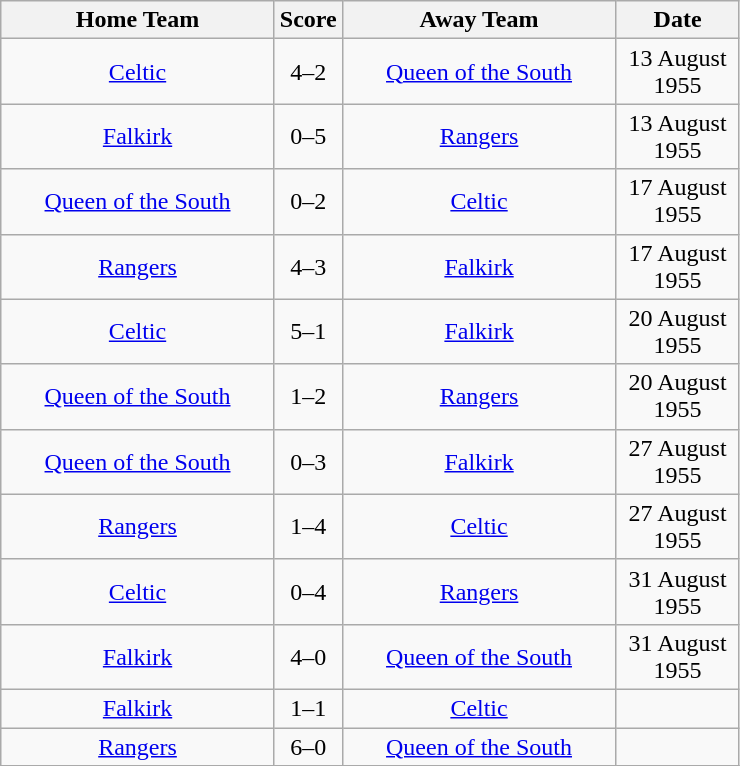<table class="wikitable" style="text-align:center;">
<tr>
<th width=175>Home Team</th>
<th width=20>Score</th>
<th width=175>Away Team</th>
<th width= 75>Date</th>
</tr>
<tr>
<td><a href='#'>Celtic</a></td>
<td>4–2</td>
<td><a href='#'>Queen of the South</a></td>
<td>13 August 1955</td>
</tr>
<tr>
<td><a href='#'>Falkirk</a></td>
<td>0–5</td>
<td><a href='#'>Rangers</a></td>
<td>13 August 1955</td>
</tr>
<tr>
<td><a href='#'>Queen of the South</a></td>
<td>0–2</td>
<td><a href='#'>Celtic</a></td>
<td>17 August 1955</td>
</tr>
<tr>
<td><a href='#'>Rangers</a></td>
<td>4–3</td>
<td><a href='#'>Falkirk</a></td>
<td>17 August 1955</td>
</tr>
<tr>
<td><a href='#'>Celtic</a></td>
<td>5–1</td>
<td><a href='#'>Falkirk</a></td>
<td>20 August 1955</td>
</tr>
<tr>
<td><a href='#'>Queen of the South</a></td>
<td>1–2</td>
<td><a href='#'>Rangers</a></td>
<td>20 August 1955</td>
</tr>
<tr>
<td><a href='#'>Queen of the South</a></td>
<td>0–3</td>
<td><a href='#'>Falkirk</a></td>
<td>27 August 1955</td>
</tr>
<tr>
<td><a href='#'>Rangers</a></td>
<td>1–4</td>
<td><a href='#'>Celtic</a></td>
<td>27 August 1955</td>
</tr>
<tr>
<td><a href='#'>Celtic</a></td>
<td>0–4</td>
<td><a href='#'>Rangers</a></td>
<td>31 August 1955</td>
</tr>
<tr>
<td><a href='#'>Falkirk</a></td>
<td>4–0</td>
<td><a href='#'>Queen of the South</a></td>
<td>31 August 1955</td>
</tr>
<tr>
<td><a href='#'>Falkirk</a></td>
<td>1–1</td>
<td><a href='#'>Celtic</a></td>
<td></td>
</tr>
<tr>
<td><a href='#'>Rangers</a></td>
<td>6–0</td>
<td><a href='#'>Queen of the South</a></td>
<td></td>
</tr>
<tr>
</tr>
</table>
